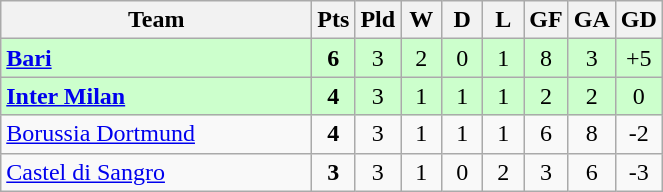<table class="wikitable" style="text-align:center;">
<tr>
<th width=200>Team</th>
<th width=20>Pts</th>
<th width=20>Pld</th>
<th width=20>W</th>
<th width=20>D</th>
<th width=20>L</th>
<th width=20>GF</th>
<th width=20>GA</th>
<th width=20>GD</th>
</tr>
<tr style="background:#ccffcc">
<td style="text-align:left"><strong> <a href='#'>Bari</a></strong></td>
<td><strong>6</strong></td>
<td>3</td>
<td>2</td>
<td>0</td>
<td>1</td>
<td>8</td>
<td>3</td>
<td>+5</td>
</tr>
<tr style="background:#ccffcc">
<td style="text-align:left"><strong> <a href='#'>Inter Milan</a></strong></td>
<td><strong>4</strong></td>
<td>3</td>
<td>1</td>
<td>1</td>
<td>1</td>
<td>2</td>
<td>2</td>
<td>0</td>
</tr>
<tr>
<td style="text-align:left"> <a href='#'>Borussia Dortmund</a></td>
<td><strong>4</strong></td>
<td>3</td>
<td>1</td>
<td>1</td>
<td>1</td>
<td>6</td>
<td>8</td>
<td>-2</td>
</tr>
<tr>
<td style="text-align:left"> <a href='#'>Castel di Sangro</a></td>
<td><strong>3</strong></td>
<td>3</td>
<td>1</td>
<td>0</td>
<td>2</td>
<td>3</td>
<td>6</td>
<td>-3</td>
</tr>
</table>
